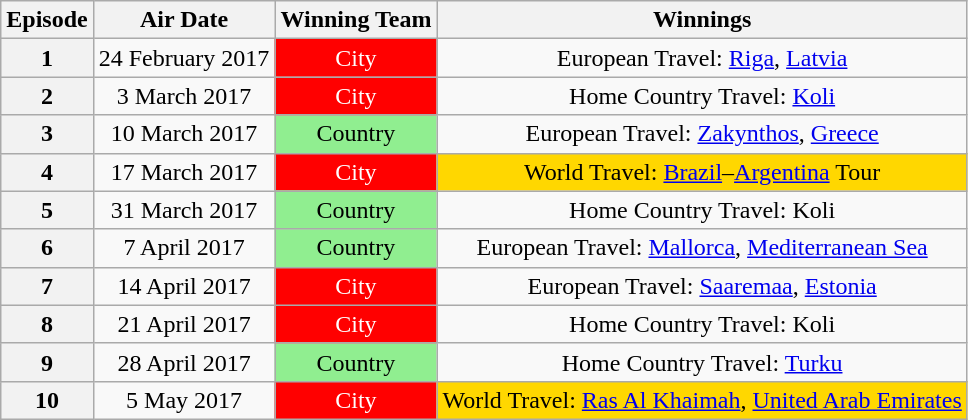<table class="wikitable" style="text-align:center;">
<tr>
<th>Episode</th>
<th>Air Date</th>
<th>Winning Team</th>
<th>Winnings</th>
</tr>
<tr>
<th>1</th>
<td>24 February 2017</td>
<td style="background:red; color:white;">City</td>
<td>European Travel: <a href='#'>Riga</a>, <a href='#'>Latvia</a></td>
</tr>
<tr>
<th>2</th>
<td>3 March 2017</td>
<td style="background:red; color:white;">City</td>
<td>Home Country Travel: <a href='#'>Koli</a></td>
</tr>
<tr>
<th>3</th>
<td>10 March 2017</td>
<td style="background: lightgreen;">Country</td>
<td>European Travel: <a href='#'>Zakynthos</a>, <a href='#'>Greece</a></td>
</tr>
<tr>
<th>4</th>
<td>17 March 2017</td>
<td style="background:red; color:white;">City</td>
<td bgcolor="gold">World Travel: <a href='#'>Brazil</a>–<a href='#'>Argentina</a> Tour</td>
</tr>
<tr>
<th>5</th>
<td>31 March 2017</td>
<td style="background: lightgreen;">Country</td>
<td>Home Country Travel: Koli</td>
</tr>
<tr>
<th>6</th>
<td>7 April 2017</td>
<td style="background: lightgreen;">Country</td>
<td>European Travel: <a href='#'>Mallorca</a>, <a href='#'>Mediterranean Sea</a></td>
</tr>
<tr>
<th>7</th>
<td>14 April 2017</td>
<td style="background:red; color:white;">City</td>
<td>European Travel: <a href='#'>Saaremaa</a>, <a href='#'>Estonia</a></td>
</tr>
<tr>
<th>8</th>
<td>21 April 2017</td>
<td style="background:red; color:white;">City</td>
<td>Home Country Travel: Koli</td>
</tr>
<tr>
<th>9</th>
<td>28 April 2017</td>
<td style="background: lightgreen;">Country</td>
<td>Home Country Travel: <a href='#'>Turku</a></td>
</tr>
<tr>
<th>10</th>
<td>5 May 2017</td>
<td style="background:red; color:white;">City</td>
<td bgcolor="gold">World Travel: <a href='#'>Ras Al Khaimah</a>, <a href='#'>United Arab Emirates</a></td>
</tr>
</table>
